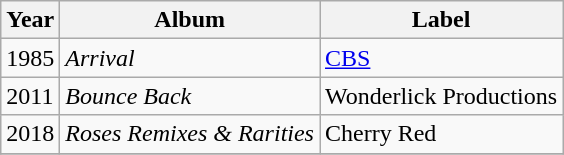<table class="wikitable">
<tr>
<th>Year</th>
<th>Album</th>
<th>Label</th>
</tr>
<tr>
<td>1985</td>
<td><em>Arrival</em></td>
<td><a href='#'>CBS</a></td>
</tr>
<tr>
<td>2011</td>
<td><em>Bounce Back</em></td>
<td>Wonderlick Productions</td>
</tr>
<tr>
<td>2018</td>
<td><em>Roses Remixes & Rarities</em></td>
<td>Cherry Red</td>
</tr>
<tr>
</tr>
</table>
